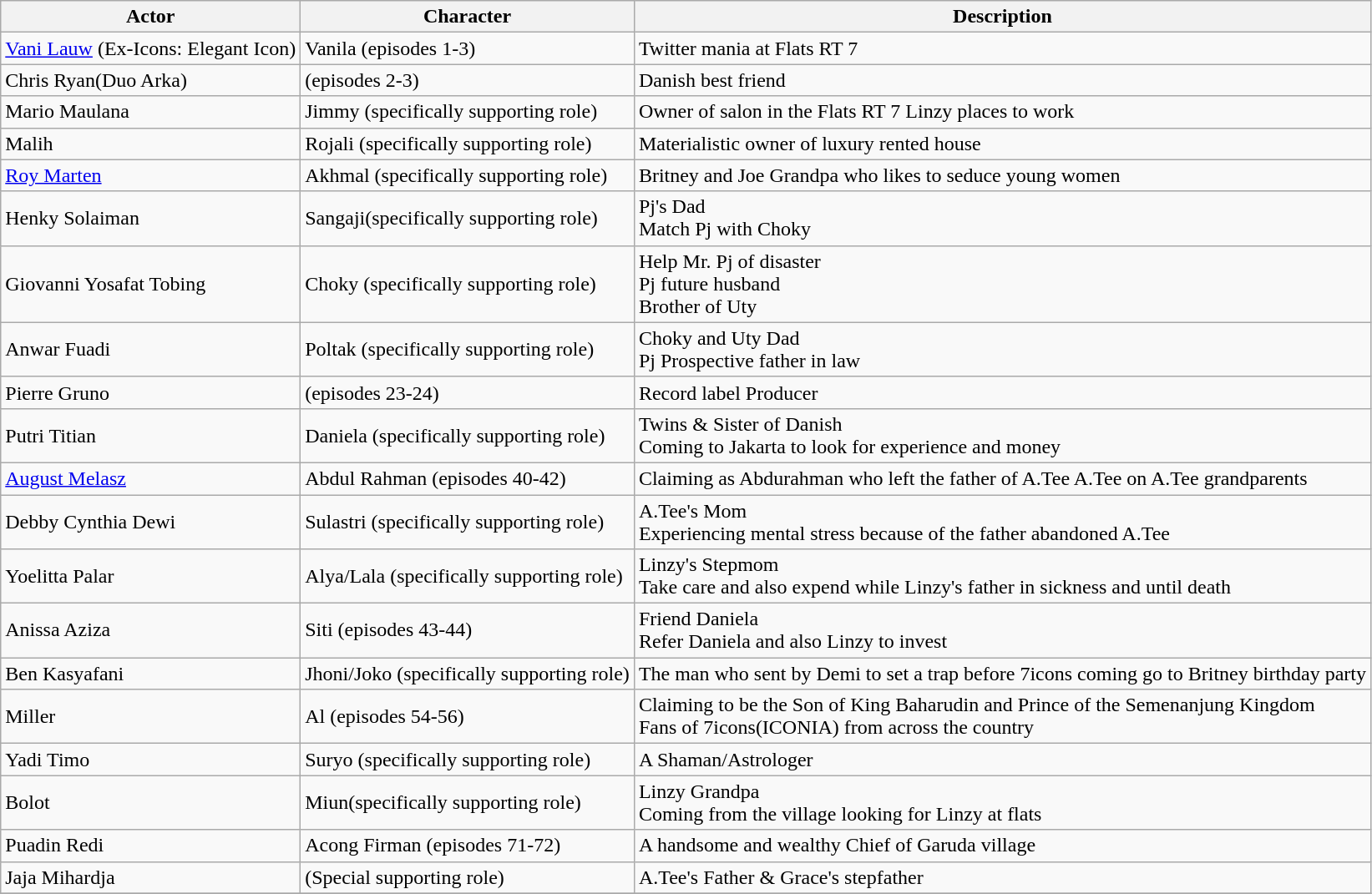<table class="wikitable">
<tr>
<th>Actor</th>
<th>Character</th>
<th>Description</th>
</tr>
<tr>
<td><a href='#'>Vani Lauw</a> (Ex-Icons: Elegant Icon)</td>
<td>Vanila (episodes 1-3)</td>
<td>Twitter mania at Flats RT 7</td>
</tr>
<tr>
<td>Chris Ryan(Duo Arka)</td>
<td>(episodes 2-3)</td>
<td>Danish best friend</td>
</tr>
<tr>
<td>Mario Maulana</td>
<td>Jimmy (specifically supporting role)</td>
<td>Owner of salon in the Flats RT 7 Linzy places to work</td>
</tr>
<tr>
<td>Malih</td>
<td>Rojali (specifically supporting role)</td>
<td>Materialistic owner of luxury rented house</td>
</tr>
<tr>
<td><a href='#'>Roy Marten</a></td>
<td>Akhmal (specifically supporting role)</td>
<td>Britney and Joe Grandpa who likes to seduce young women</td>
</tr>
<tr>
<td>Henky Solaiman</td>
<td>Sangaji(specifically supporting role)</td>
<td>Pj's Dad<br>Match Pj with Choky</td>
</tr>
<tr>
<td>Giovanni Yosafat Tobing</td>
<td>Choky (specifically supporting role)</td>
<td>Help Mr. Pj of disaster<br>Pj future husband<br>Brother of Uty</td>
</tr>
<tr>
<td>Anwar Fuadi</td>
<td>Poltak (specifically supporting role)</td>
<td>Choky and Uty Dad<br>Pj Prospective father in law</td>
</tr>
<tr>
<td>Pierre Gruno</td>
<td>(episodes 23-24)</td>
<td>Record label Producer</td>
</tr>
<tr>
<td>Putri Titian</td>
<td>Daniela (specifically supporting role)</td>
<td>Twins & Sister of Danish<br>Coming to Jakarta to look for experience and money</td>
</tr>
<tr>
<td><a href='#'>August Melasz</a></td>
<td>Abdul Rahman (episodes 40-42)</td>
<td>Claiming as Abdurahman who left the father of A.Tee A.Tee on A.Tee grandparents</td>
</tr>
<tr>
<td>Debby Cynthia Dewi</td>
<td>Sulastri (specifically supporting role)</td>
<td>A.Tee's Mom<br>Experiencing mental stress because of the father abandoned A.Tee</td>
</tr>
<tr>
<td>Yoelitta Palar</td>
<td>Alya/Lala (specifically supporting role)</td>
<td>Linzy's Stepmom<br>Take care and also expend while Linzy's father in sickness and until death</td>
</tr>
<tr>
<td>Anissa Aziza</td>
<td>Siti (episodes 43-44)</td>
<td>Friend Daniela<br>Refer Daniela and also Linzy to invest</td>
</tr>
<tr>
<td>Ben Kasyafani</td>
<td>Jhoni/Joko (specifically supporting role)</td>
<td>The man who sent by Demi to set a trap before 7icons coming go to Britney birthday party</td>
</tr>
<tr>
<td>Miller</td>
<td>Al (episodes 54-56)</td>
<td>Claiming to be the Son of King Baharudin and Prince of the Semenanjung Kingdom<br>Fans of 7icons(ICONIA) from across the country</td>
</tr>
<tr>
<td>Yadi Timo</td>
<td>Suryo (specifically supporting role)</td>
<td>A Shaman/Astrologer</td>
</tr>
<tr>
<td>Bolot</td>
<td>Miun(specifically supporting role)</td>
<td>Linzy Grandpa<br>Coming from the village looking for Linzy at flats</td>
</tr>
<tr>
<td>Puadin Redi</td>
<td>Acong Firman (episodes 71-72)</td>
<td>A handsome and wealthy Chief of Garuda village</td>
</tr>
<tr>
<td>Jaja Mihardja</td>
<td>(Special supporting role)</td>
<td>A.Tee's Father & Grace's stepfather</td>
</tr>
<tr>
</tr>
</table>
